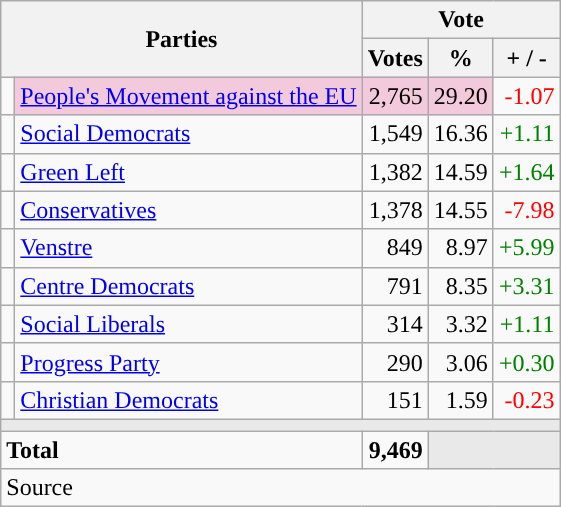<table class="wikitable" style="text-align:right;">
<tr>
<th style="text-align:centre;" rowspan="2" colspan="2" width="225">Parties</th>
<th colspan="3">Vote</th>
</tr>
<tr>
<th width="15">Votes</th>
<th width="15">%</th>
<th width="15">+ / -</th>
</tr>
<tr>
<td width="2" style="color:inherit;background:"></td>
<td bgcolor=#f3c9dc   align="left"><a href='#'>People's Movement against the EU</a></td>
<td bgcolor=#f3c9dc>2,765</td>
<td bgcolor=#f3c9dc>29.20</td>
<td style=color:red;>-1.07</td>
</tr>
<tr>
<td width="2" style="color:inherit;background:"></td>
<td align="left"><a href='#'>Social Democrats</a></td>
<td>1,549</td>
<td>16.36</td>
<td style=color:green;>+1.11</td>
</tr>
<tr>
<td width="2" style="color:inherit;background:"></td>
<td align="left"><a href='#'>Green Left</a></td>
<td>1,382</td>
<td>14.59</td>
<td style=color:green;>+1.64</td>
</tr>
<tr>
<td width="2" style="color:inherit;background:"></td>
<td align="left"><a href='#'>Conservatives</a></td>
<td>1,378</td>
<td>14.55</td>
<td style=color:red;>-7.98</td>
</tr>
<tr>
<td width="2" style="color:inherit;background:"></td>
<td align="left"><a href='#'>Venstre</a></td>
<td>849</td>
<td>8.97</td>
<td style=color:green;>+5.99</td>
</tr>
<tr>
<td width="2" style="color:inherit;background:"></td>
<td align="left"><a href='#'>Centre Democrats</a></td>
<td>791</td>
<td>8.35</td>
<td style=color:green;>+3.31</td>
</tr>
<tr>
<td width="2" style="color:inherit;background:"></td>
<td align="left"><a href='#'>Social Liberals</a></td>
<td>314</td>
<td>3.32</td>
<td style=color:green;>+1.11</td>
</tr>
<tr>
<td width="2" style="color:inherit;background:"></td>
<td align="left"><a href='#'>Progress Party</a></td>
<td>290</td>
<td>3.06</td>
<td style=color:green;>+0.30</td>
</tr>
<tr>
<td width="2" style="color:inherit;background:"></td>
<td align="left"><a href='#'>Christian Democrats</a></td>
<td>151</td>
<td>1.59</td>
<td style=color:red;>-0.23</td>
</tr>
<tr>
<td colspan="7" bgcolor="#E9E9E9"></td>
</tr>
<tr>
<td align="left" colspan="2"><strong>Total</strong></td>
<td><strong>9,469</strong></td>
<td bgcolor="#E9E9E9" colspan="2"></td>
</tr>
<tr>
<td align="left" colspan="6">Source</td>
</tr>
</table>
